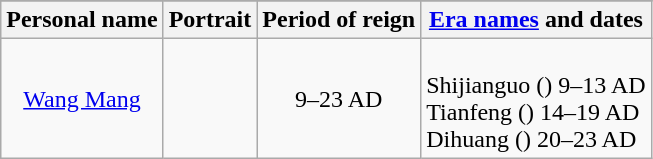<table class="wikitable">
<tr>
</tr>
<tr>
<th>Personal name</th>
<th>Portrait</th>
<th>Period of reign</th>
<th><a href='#'>Era names</a> and dates</th>
</tr>
<tr>
<td align="center"><a href='#'>Wang Mang</a></td>
<td align="center"></td>
<td align="center">9–23 AD</td>
<td><br>Shijianguo () 9–13 AD<br>
Tianfeng () 14–19 AD<br>
Dihuang () 20–23 AD<br></td>
</tr>
</table>
